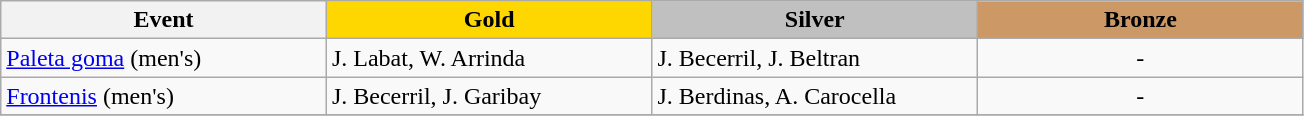<table class="wikitable" style="max-width: 23cm; width: 100%">
<tr>
<th scope="col">Event</th>
<th scope="col" style="background-color:gold; width:25%">Gold</th>
<th scope="col" style="background-color:silver; width:25%; width:25%">Silver</th>
<th scope="col" style="background-color:#cc9966; width:25%">Bronze</th>
</tr>
<tr>
<td><a href='#'>Paleta goma</a> (men's)</td>
<td> J. Labat, W. Arrinda</td>
<td> J. Becerril, J. Beltran</td>
<td align=center>-</td>
</tr>
<tr>
<td><a href='#'>Frontenis</a> (men's)</td>
<td> J. Becerril, J. Garibay</td>
<td> J. Berdinas, A. Carocella</td>
<td align=center>-</td>
</tr>
<tr>
</tr>
</table>
